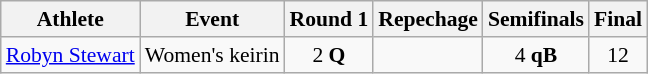<table class="wikitable" style="font-size:90%;">
<tr>
<th>Athlete</th>
<th>Event</th>
<th>Round 1</th>
<th>Repechage</th>
<th>Semifinals</th>
<th>Final</th>
</tr>
<tr align=center>
<td align=left><a href='#'>Robyn Stewart</a></td>
<td align=left>Women's keirin</td>
<td>2 <strong>Q</strong></td>
<td></td>
<td>4 <strong>qB</strong></td>
<td>12</td>
</tr>
</table>
